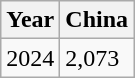<table class="wikitable">
<tr>
<th>Year</th>
<th>China</th>
</tr>
<tr>
<td>2024</td>
<td>2,073</td>
</tr>
</table>
